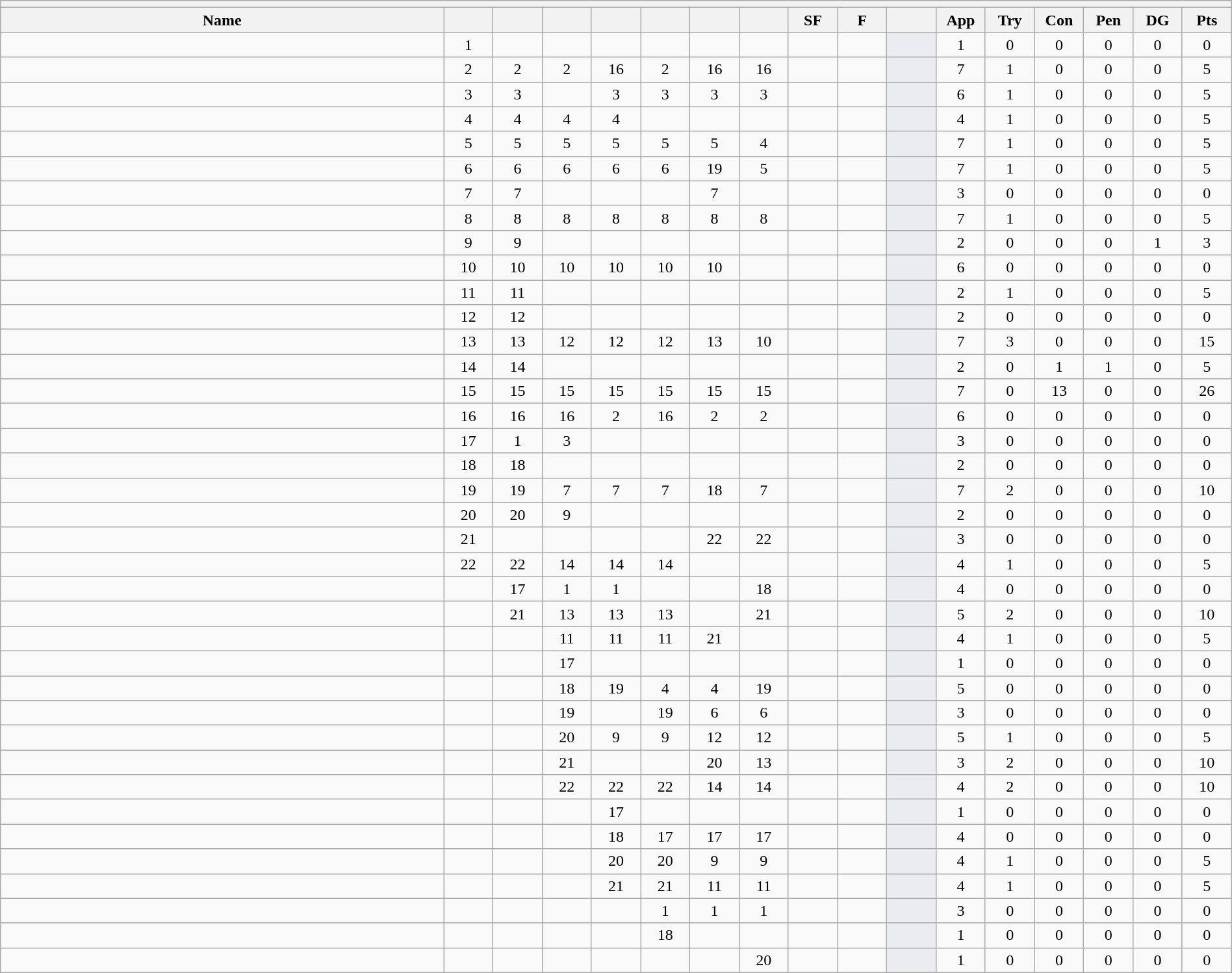<table class="wikitable collapsible collapsed" style="text-align:center; font-size:100%; width:100%">
<tr>
<th colspan="100%"></th>
</tr>
<tr>
<th style="width:36%;">Name</th>
<th style="width:4%;"></th>
<th style="width:4%;"></th>
<th style="width:4%;"></th>
<th style="width:4%;"></th>
<th style="width:4%;"></th>
<th style="width:4%;"></th>
<th style="width:4%;"></th>
<th style="width:4%;">SF</th>
<th style="width:4%;">F</th>
<th style="width:4%;"></th>
<th style="width:4%;">App</th>
<th style="width:4%;">Try</th>
<th style="width:4%;">Con</th>
<th style="width:4%;">Pen</th>
<th style="width:4%;">DG</th>
<th style="width:4%;">Pts</th>
</tr>
<tr>
<td style="text-align:left;"></td>
<td>1</td>
<td></td>
<td></td>
<td></td>
<td></td>
<td></td>
<td></td>
<td></td>
<td></td>
<td style="background:#EBECF0;"></td>
<td>1</td>
<td>0</td>
<td>0</td>
<td>0</td>
<td>0</td>
<td>0</td>
</tr>
<tr>
<td style="text-align:left;"></td>
<td>2</td>
<td>2</td>
<td>2</td>
<td>16 </td>
<td>2</td>
<td>16 </td>
<td>16 </td>
<td></td>
<td></td>
<td style="background:#EBECF0;"></td>
<td>7</td>
<td>1</td>
<td>0</td>
<td>0</td>
<td>0</td>
<td>5</td>
</tr>
<tr>
<td style="text-align:left;"></td>
<td>3</td>
<td>3</td>
<td></td>
<td>3</td>
<td>3</td>
<td>3</td>
<td>3</td>
<td></td>
<td></td>
<td style="background:#EBECF0;"></td>
<td>6</td>
<td>1</td>
<td>0</td>
<td>0</td>
<td>0</td>
<td>5</td>
</tr>
<tr>
<td style="text-align:left;"></td>
<td>4</td>
<td>4</td>
<td>4</td>
<td>4</td>
<td></td>
<td></td>
<td></td>
<td></td>
<td></td>
<td style="background:#EBECF0;"></td>
<td>4</td>
<td>1</td>
<td>0</td>
<td>0</td>
<td>0</td>
<td>5</td>
</tr>
<tr>
<td style="text-align:left;"></td>
<td>5</td>
<td>5</td>
<td>5</td>
<td>5</td>
<td>5</td>
<td>5</td>
<td>4</td>
<td></td>
<td></td>
<td style="background:#EBECF0;"></td>
<td>7</td>
<td>1</td>
<td>0</td>
<td>0</td>
<td>0</td>
<td>5</td>
</tr>
<tr>
<td style="text-align:left;"></td>
<td>6</td>
<td>6</td>
<td>6</td>
<td>6</td>
<td>6</td>
<td>19 </td>
<td>5</td>
<td></td>
<td></td>
<td style="background:#EBECF0;"></td>
<td>7</td>
<td>1</td>
<td>0</td>
<td>0</td>
<td>0</td>
<td>5</td>
</tr>
<tr>
<td style="text-align:left;"></td>
<td>7</td>
<td>7</td>
<td></td>
<td></td>
<td></td>
<td>7</td>
<td></td>
<td></td>
<td></td>
<td style="background:#EBECF0;"></td>
<td>3</td>
<td>0</td>
<td>0</td>
<td>0</td>
<td>0</td>
<td>0</td>
</tr>
<tr>
<td style="text-align:left;"></td>
<td>8</td>
<td>8</td>
<td>8</td>
<td>8</td>
<td>8</td>
<td>8</td>
<td>8</td>
<td></td>
<td></td>
<td style="background:#EBECF0;"></td>
<td>7</td>
<td>1</td>
<td>0</td>
<td>0</td>
<td>0</td>
<td>5</td>
</tr>
<tr>
<td style="text-align:left;"></td>
<td>9</td>
<td>9</td>
<td></td>
<td></td>
<td></td>
<td></td>
<td></td>
<td></td>
<td></td>
<td style="background:#EBECF0;"></td>
<td>2</td>
<td>0</td>
<td>0</td>
<td>0</td>
<td>1</td>
<td>3</td>
</tr>
<tr>
<td style="text-align:left;"></td>
<td>10</td>
<td>10</td>
<td>10</td>
<td>10</td>
<td>10</td>
<td>10</td>
<td></td>
<td></td>
<td></td>
<td style="background:#EBECF0;"></td>
<td>6</td>
<td>0</td>
<td>0</td>
<td>0</td>
<td>0</td>
<td>0</td>
</tr>
<tr>
<td style="text-align:left;"></td>
<td>11</td>
<td>11</td>
<td></td>
<td></td>
<td></td>
<td></td>
<td></td>
<td></td>
<td></td>
<td style="background:#EBECF0;"></td>
<td>2</td>
<td>1</td>
<td>0</td>
<td>0</td>
<td>0</td>
<td>5</td>
</tr>
<tr>
<td style="text-align:left;"></td>
<td>12</td>
<td>12</td>
<td></td>
<td></td>
<td></td>
<td></td>
<td></td>
<td></td>
<td></td>
<td style="background:#EBECF0;"></td>
<td>2</td>
<td>0</td>
<td>0</td>
<td>0</td>
<td>0</td>
<td>0</td>
</tr>
<tr>
<td style="text-align:left;"></td>
<td>13</td>
<td>13</td>
<td>12</td>
<td>12</td>
<td>12</td>
<td>13</td>
<td>10</td>
<td></td>
<td></td>
<td style="background:#EBECF0;"></td>
<td>7</td>
<td>3</td>
<td>0</td>
<td>0</td>
<td>0</td>
<td>15</td>
</tr>
<tr>
<td style="text-align:left;"></td>
<td>14</td>
<td>14</td>
<td></td>
<td></td>
<td></td>
<td></td>
<td></td>
<td></td>
<td></td>
<td style="background:#EBECF0;"></td>
<td>2</td>
<td>0</td>
<td>1</td>
<td>1</td>
<td>0</td>
<td>5</td>
</tr>
<tr>
<td style="text-align:left;"></td>
<td>15</td>
<td>15</td>
<td>15</td>
<td>15</td>
<td>15</td>
<td>15</td>
<td>15</td>
<td></td>
<td></td>
<td style="background:#EBECF0;"></td>
<td>7</td>
<td>0</td>
<td>13</td>
<td>0</td>
<td>0</td>
<td>26</td>
</tr>
<tr>
<td style="text-align:left;"></td>
<td>16</td>
<td>16 </td>
<td>16 </td>
<td>2</td>
<td>16 </td>
<td>2</td>
<td>2</td>
<td></td>
<td></td>
<td style="background:#EBECF0;"></td>
<td>6</td>
<td>0</td>
<td>0</td>
<td>0</td>
<td>0</td>
<td>0</td>
</tr>
<tr>
<td style="text-align:left;"></td>
<td>17 </td>
<td>1</td>
<td>3</td>
<td></td>
<td></td>
<td></td>
<td></td>
<td></td>
<td></td>
<td style="background:#EBECF0;"></td>
<td>3</td>
<td>0</td>
<td>0</td>
<td>0</td>
<td>0</td>
<td>0</td>
</tr>
<tr>
<td style="text-align:left;"></td>
<td>18 </td>
<td>18 </td>
<td></td>
<td></td>
<td></td>
<td></td>
<td></td>
<td></td>
<td></td>
<td style="background:#EBECF0;"></td>
<td>2</td>
<td>0</td>
<td>0</td>
<td>0</td>
<td>0</td>
<td>0</td>
</tr>
<tr>
<td style="text-align:left;"></td>
<td>19 </td>
<td>19 </td>
<td>7</td>
<td>7</td>
<td>7</td>
<td>18 </td>
<td>7</td>
<td></td>
<td></td>
<td style="background:#EBECF0;"></td>
<td>7</td>
<td>2</td>
<td>0</td>
<td>0</td>
<td>0</td>
<td>10</td>
</tr>
<tr>
<td style="text-align:left;"></td>
<td>20</td>
<td>20 </td>
<td>9</td>
<td></td>
<td></td>
<td></td>
<td></td>
<td></td>
<td></td>
<td style="background:#EBECF0;"></td>
<td>2</td>
<td>0</td>
<td>0</td>
<td>0</td>
<td>0</td>
<td>0</td>
</tr>
<tr>
<td style="text-align:left;"></td>
<td>21 </td>
<td></td>
<td></td>
<td></td>
<td></td>
<td>22 </td>
<td>22 </td>
<td></td>
<td></td>
<td style="background:#EBECF0;"></td>
<td>3</td>
<td>0</td>
<td>0</td>
<td>0</td>
<td>0</td>
<td>0</td>
</tr>
<tr>
<td style="text-align:left;"></td>
<td>22</td>
<td>22 </td>
<td>14</td>
<td>14</td>
<td>14</td>
<td></td>
<td></td>
<td></td>
<td></td>
<td style="background:#EBECF0;"></td>
<td>4</td>
<td>1</td>
<td>0</td>
<td>0</td>
<td>0</td>
<td>5</td>
</tr>
<tr>
<td style="text-align:left;"></td>
<td></td>
<td>17 </td>
<td>1</td>
<td>1</td>
<td></td>
<td></td>
<td>18 </td>
<td></td>
<td></td>
<td style="background:#EBECF0;"></td>
<td>4</td>
<td>0</td>
<td>0</td>
<td>0</td>
<td>0</td>
<td>0</td>
</tr>
<tr>
<td style="text-align:left;"></td>
<td></td>
<td>21 </td>
<td>13</td>
<td>13</td>
<td>13</td>
<td></td>
<td>21 </td>
<td></td>
<td></td>
<td style="background:#EBECF0;"></td>
<td>5</td>
<td>2</td>
<td>0</td>
<td>0</td>
<td>0</td>
<td>10</td>
</tr>
<tr>
<td style="text-align:left;"></td>
<td></td>
<td></td>
<td>11</td>
<td>11</td>
<td>11</td>
<td>21 </td>
<td></td>
<td></td>
<td></td>
<td style="background:#EBECF0;"></td>
<td>4</td>
<td>1</td>
<td>0</td>
<td>0</td>
<td>0</td>
<td>5</td>
</tr>
<tr>
<td style="text-align:left;"></td>
<td></td>
<td></td>
<td>17 </td>
<td></td>
<td></td>
<td></td>
<td></td>
<td></td>
<td></td>
<td style="background:#EBECF0;"></td>
<td>1</td>
<td>0</td>
<td>0</td>
<td>0</td>
<td>0</td>
<td>0</td>
</tr>
<tr>
<td style="text-align:left;"></td>
<td></td>
<td></td>
<td>18 </td>
<td>19 </td>
<td>4</td>
<td>4</td>
<td>19 </td>
<td></td>
<td></td>
<td style="background:#EBECF0;"></td>
<td>5</td>
<td>0</td>
<td>0</td>
<td>0</td>
<td>0</td>
<td>0</td>
</tr>
<tr>
<td style="text-align:left;"></td>
<td></td>
<td></td>
<td>19</td>
<td></td>
<td>19 </td>
<td>6</td>
<td>6</td>
<td></td>
<td></td>
<td style="background:#EBECF0;"></td>
<td>3</td>
<td>0</td>
<td>0</td>
<td>0</td>
<td>0</td>
<td>0</td>
</tr>
<tr>
<td style="text-align:left;"></td>
<td></td>
<td></td>
<td>20 </td>
<td>9</td>
<td>9</td>
<td>12</td>
<td>12</td>
<td></td>
<td></td>
<td style="background:#EBECF0;"></td>
<td>5</td>
<td>1</td>
<td>0</td>
<td>0</td>
<td>0</td>
<td>5</td>
</tr>
<tr>
<td style="text-align:left;"></td>
<td></td>
<td></td>
<td>21 </td>
<td></td>
<td></td>
<td>20 </td>
<td>13</td>
<td></td>
<td></td>
<td style="background:#EBECF0;"></td>
<td>3</td>
<td>2</td>
<td>0</td>
<td>0</td>
<td>0</td>
<td>10</td>
</tr>
<tr>
<td style="text-align:left;"></td>
<td></td>
<td></td>
<td>22 </td>
<td>22</td>
<td>22 </td>
<td>14</td>
<td>14</td>
<td></td>
<td></td>
<td style="background:#EBECF0;"></td>
<td>4</td>
<td>2</td>
<td>0</td>
<td>0</td>
<td>0</td>
<td>10</td>
</tr>
<tr>
<td style="text-align:left;"></td>
<td></td>
<td></td>
<td></td>
<td>17 </td>
<td></td>
<td></td>
<td></td>
<td></td>
<td></td>
<td style="background:#EBECF0;"></td>
<td>1</td>
<td>0</td>
<td>0</td>
<td>0</td>
<td>0</td>
<td>0</td>
</tr>
<tr>
<td style="text-align:left;"></td>
<td></td>
<td></td>
<td></td>
<td>18 </td>
<td>17 </td>
<td>17 </td>
<td>17 </td>
<td></td>
<td></td>
<td style="background:#EBECF0;"></td>
<td>4</td>
<td>0</td>
<td>0</td>
<td>0</td>
<td>0</td>
<td>0</td>
</tr>
<tr>
<td style="text-align:left;"></td>
<td></td>
<td></td>
<td></td>
<td>20 </td>
<td>20 </td>
<td>9</td>
<td>9</td>
<td></td>
<td></td>
<td style="background:#EBECF0;"></td>
<td>4</td>
<td>1</td>
<td>0</td>
<td>0</td>
<td>0</td>
<td>5</td>
</tr>
<tr>
<td style="text-align:left;"></td>
<td></td>
<td></td>
<td></td>
<td>21 </td>
<td>21 </td>
<td>11</td>
<td>11</td>
<td></td>
<td></td>
<td style="background:#EBECF0;"></td>
<td>4</td>
<td>1</td>
<td>0</td>
<td>0</td>
<td>0</td>
<td>5</td>
</tr>
<tr>
<td style="text-align:left;"></td>
<td></td>
<td></td>
<td></td>
<td></td>
<td>1</td>
<td>1</td>
<td>1</td>
<td></td>
<td></td>
<td style="background:#EBECF0;"></td>
<td>3</td>
<td>0</td>
<td>0</td>
<td>0</td>
<td>0</td>
<td>0</td>
</tr>
<tr>
<td style="text-align:left;"></td>
<td></td>
<td></td>
<td></td>
<td></td>
<td>18 </td>
<td></td>
<td></td>
<td></td>
<td></td>
<td style="background:#EBECF0;"></td>
<td>1</td>
<td>0</td>
<td>0</td>
<td>0</td>
<td>0</td>
<td>0</td>
</tr>
<tr>
<td style="text-align:left;"></td>
<td></td>
<td></td>
<td></td>
<td></td>
<td></td>
<td></td>
<td>20 </td>
<td></td>
<td></td>
<td style="background:#EBECF0;"></td>
<td>1</td>
<td>0</td>
<td>0</td>
<td>0</td>
<td>0</td>
<td>0</td>
</tr>
</table>
